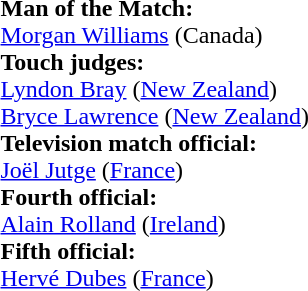<table width=100%>
<tr>
<td><br><strong>Man of the Match:</strong>
<br><a href='#'>Morgan Williams</a> (Canada)<br><strong>Touch judges:</strong>
<br><a href='#'>Lyndon Bray</a> (<a href='#'>New Zealand</a>)
<br><a href='#'>Bryce Lawrence</a> (<a href='#'>New Zealand</a>)
<br><strong>Television match official:</strong>
<br><a href='#'>Joël Jutge</a> (<a href='#'>France</a>)
<br><strong>Fourth official:</strong>
<br><a href='#'>Alain Rolland</a> (<a href='#'>Ireland</a>)
<br><strong>Fifth official:</strong>
<br><a href='#'>Hervé Dubes</a> (<a href='#'>France</a>)</td>
</tr>
</table>
